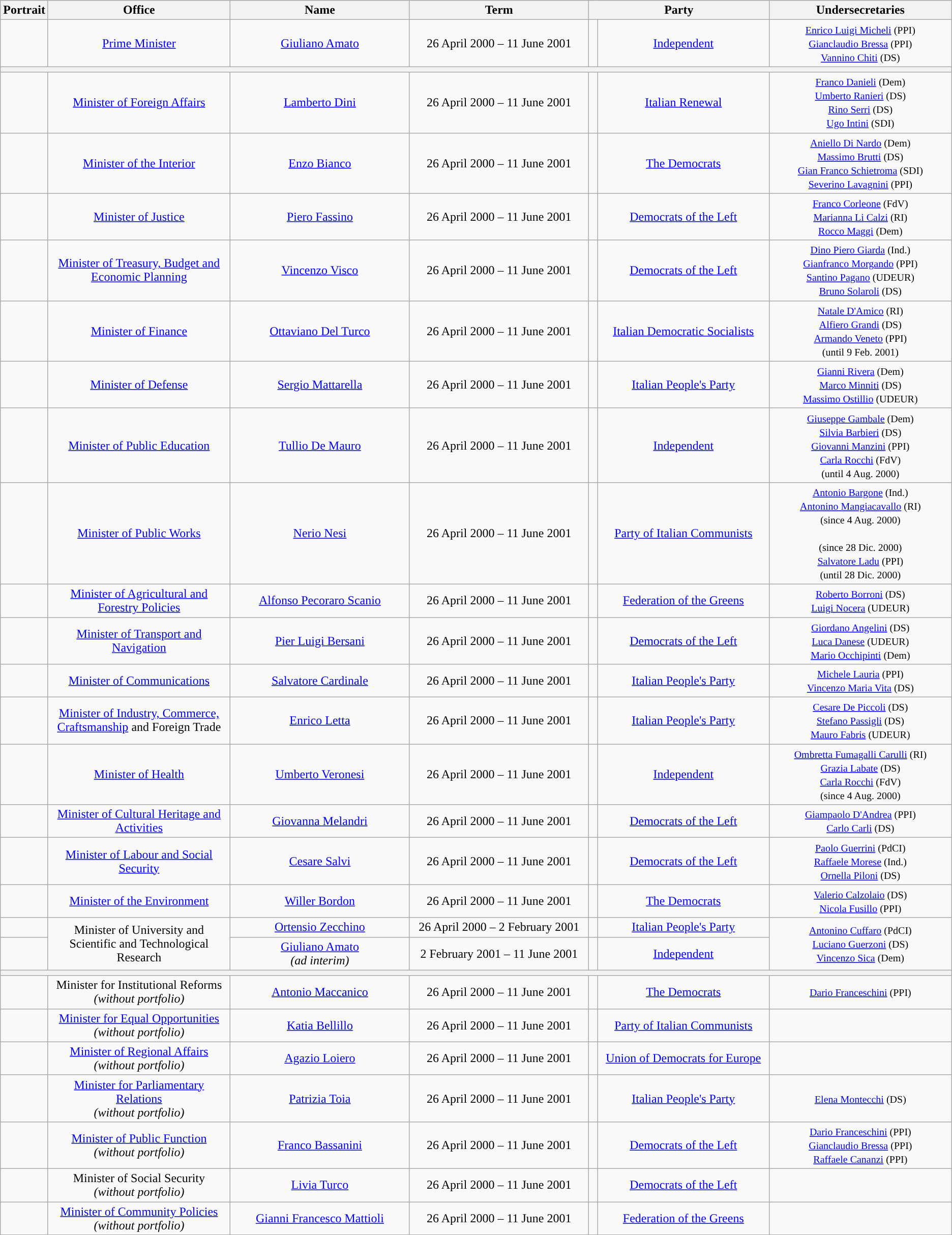<table class="wikitable" style="text-align:center;">
<tr>
<th>Portrait</th>
<th width=20%>Office</th>
<th width=20%>Name</th>
<th width=20%>Term</th>
<th width=20% colspan=2>Party</th>
<th width=20%>Undersecretaries</th>
</tr>
<tr>
<td></td>
<td><a href='#'>Prime Minister</a></td>
<td><a href='#'>Giuliano Amato</a></td>
<td>26 April 2000 – 11 June 2001</td>
<td style="width:1%; background:"></td>
<td><a href='#'>Independent</a></td>
<td><small><a href='#'>Enrico Luigi Micheli</a> (PPI) <br><a href='#'>Gianclaudio Bressa</a> (PPI)<br> <a href='#'>Vannino Chiti</a> (DS)</small></td>
</tr>
<tr>
<th colspan="7"></th>
</tr>
<tr>
<td></td>
<td><a href='#'>Minister of Foreign Affairs</a></td>
<td><a href='#'>Lamberto Dini</a></td>
<td>26 April 2000 – 11 June 2001</td>
<td style="width:1%; background:"></td>
<td><a href='#'>Italian Renewal</a></td>
<td><small><a href='#'>Franco Danieli</a> (Dem)<br> <a href='#'>Umberto Ranieri</a> (DS)<br> <a href='#'>Rino Serri</a> (DS)<br> <a href='#'>Ugo Intini</a> (SDI)</small></td>
</tr>
<tr>
<td></td>
<td><a href='#'>Minister of the Interior</a></td>
<td><a href='#'>Enzo Bianco</a></td>
<td>26 April 2000 – 11 June 2001</td>
<td style="width:1%; background:"></td>
<td><a href='#'>The Democrats</a></td>
<td><small><a href='#'>Aniello Di Nardo</a> (Dem)<br> <a href='#'>Massimo Brutti</a> (DS)<br> <a href='#'>Gian Franco Schietroma</a> (SDI)<br> <a href='#'>Severino Lavagnini</a> (PPI)</small></td>
</tr>
<tr>
<td></td>
<td><a href='#'>Minister of Justice</a></td>
<td><a href='#'>Piero Fassino</a></td>
<td>26 April 2000 – 11 June 2001</td>
<td style="width:1%; background:"></td>
<td><a href='#'>Democrats of the Left</a></td>
<td><small><a href='#'>Franco Corleone</a> (FdV)<br> <a href='#'>Marianna Li Calzi</a> (RI)<br> <a href='#'>Rocco Maggi</a> (Dem)</small></td>
</tr>
<tr>
<td></td>
<td><a href='#'>Minister of Treasury, Budget and Economic Planning</a></td>
<td><a href='#'>Vincenzo Visco</a></td>
<td>26 April 2000 – 11 June 2001</td>
<td style="width:1%; background:"></td>
<td><a href='#'>Democrats of the Left</a></td>
<td><small><a href='#'>Dino Piero Giarda</a> (Ind.)<br> <a href='#'>Gianfranco Morgando</a> (PPI)<br> <a href='#'>Santino Pagano</a> (UDEUR)<br> <a href='#'>Bruno Solaroli</a> (DS)</small></td>
</tr>
<tr>
<td></td>
<td><a href='#'>Minister of Finance</a></td>
<td><a href='#'>Ottaviano Del Turco</a></td>
<td>26 April 2000 – 11 June 2001</td>
<td style="width:1%; background:"></td>
<td><a href='#'>Italian Democratic Socialists</a></td>
<td><small><a href='#'>Natale D'Amico</a> (RI)<br> <a href='#'>Alfiero Grandi</a> (DS)<br> <a href='#'>Armando Veneto</a> (PPI)<br>(until 9 Feb. 2001)</small></td>
</tr>
<tr>
<td></td>
<td><a href='#'>Minister of Defense</a></td>
<td><a href='#'>Sergio Mattarella</a></td>
<td>26 April 2000 – 11 June 2001</td>
<td style="width:1%; background:"></td>
<td><a href='#'>Italian People's Party</a></td>
<td><small><a href='#'>Gianni Rivera</a> (Dem)<br> <a href='#'>Marco Minniti</a> (DS)<br> <a href='#'>Massimo Ostillio</a> (UDEUR)</small></td>
</tr>
<tr>
<td></td>
<td><a href='#'>Minister of Public Education</a></td>
<td><a href='#'>Tullio De Mauro</a></td>
<td>26 April 2000 – 11 June 2001</td>
<td style="width:1%; background:"></td>
<td><a href='#'>Independent</a></td>
<td><small><a href='#'>Giuseppe Gambale</a> (Dem)<br> <a href='#'>Silvia Barbieri</a> (DS)<br> <a href='#'>Giovanni Manzini</a> (PPI)<br> <a href='#'>Carla Rocchi</a> (FdV)<br>(until 4 Aug. 2000)</small></td>
</tr>
<tr>
<td></td>
<td><a href='#'>Minister of Public Works</a></td>
<td><a href='#'>Nerio Nesi</a></td>
<td>26 April 2000 – 11 June 2001</td>
<td style="width:1%; background:"></td>
<td><a href='#'>Party of Italian Communists</a></td>
<td><small><a href='#'>Antonio Bargone</a> (Ind.)<br> <a href='#'>Antonino Mangiacavallo</a> (RI)<br>(since 4 Aug. 2000)<br> <br>(since 28 Dic. 2000)<br> <a href='#'>Salvatore Ladu</a> (PPI)<br>(until 28 Dic. 2000)</small></td>
</tr>
<tr>
<td></td>
<td><a href='#'>Minister of Agricultural and Forestry Policies</a></td>
<td><a href='#'>Alfonso Pecoraro Scanio</a></td>
<td>26 April 2000 – 11 June 2001</td>
<td style="width:1%; background:"></td>
<td><a href='#'>Federation of the Greens</a></td>
<td><small><a href='#'>Roberto Borroni</a> (DS)<br> <a href='#'>Luigi Nocera</a> (UDEUR)</small></td>
</tr>
<tr>
<td></td>
<td><a href='#'>Minister of Transport and Navigation</a></td>
<td><a href='#'>Pier Luigi Bersani</a></td>
<td>26 April 2000 – 11 June 2001</td>
<td style="width:1%; background:"></td>
<td><a href='#'>Democrats of the Left</a></td>
<td><small><a href='#'>Giordano Angelini</a> (DS)<br> <a href='#'>Luca Danese</a> (UDEUR)<br> <a href='#'>Mario Occhipinti</a> (Dem)</small></td>
</tr>
<tr>
<td></td>
<td><a href='#'>Minister of Communications</a></td>
<td><a href='#'>Salvatore Cardinale</a></td>
<td>26 April 2000 – 11 June 2001</td>
<td style="width:1%; background:"></td>
<td><a href='#'>Italian People's Party</a></td>
<td><small><a href='#'>Michele Lauria</a> (PPI)<br> <a href='#'>Vincenzo Maria Vita</a> (DS)</small></td>
</tr>
<tr>
<td></td>
<td><a href='#'>Minister of  Industry, Commerce, Craftsmanship</a> and Foreign Trade</td>
<td><a href='#'>Enrico Letta</a></td>
<td>26 April 2000 – 11 June 2001</td>
<td style="width:1%; background:"></td>
<td><a href='#'>Italian People's Party</a></td>
<td><small><a href='#'>Cesare De Piccoli</a> (DS)<br> <a href='#'>Stefano Passigli</a> (DS)<br> <a href='#'>Mauro Fabris</a> (UDEUR)</small></td>
</tr>
<tr>
<td></td>
<td><a href='#'>Minister of Health</a></td>
<td><a href='#'>Umberto Veronesi</a></td>
<td>26 April 2000 – 11 June 2001</td>
<td style="width:1%; background:"></td>
<td><a href='#'>Independent</a></td>
<td><small><a href='#'>Ombretta Fumagalli Carulli</a> (RI)<br> <a href='#'>Grazia Labate</a> (DS)<br> <a href='#'>Carla Rocchi</a> (FdV)<br>(since 4 Aug. 2000)</small></td>
</tr>
<tr>
<td></td>
<td><a href='#'>Minister of Cultural Heritage and Activities</a></td>
<td><a href='#'>Giovanna Melandri</a></td>
<td>26 April 2000 – 11 June 2001</td>
<td style="width:1%; background:"></td>
<td><a href='#'>Democrats of the Left</a></td>
<td><small><a href='#'>Giampaolo D'Andrea</a> (PPI)<br> <a href='#'>Carlo Carli</a> (DS)</small></td>
</tr>
<tr>
<td></td>
<td><a href='#'>Minister of Labour and Social Security</a></td>
<td><a href='#'>Cesare Salvi</a></td>
<td>26 April 2000 – 11 June 2001</td>
<td style="width:1%; background:"></td>
<td><a href='#'>Democrats of the Left</a></td>
<td><small><a href='#'>Paolo Guerrini</a> (PdCI)<br> <a href='#'>Raffaele Morese</a> (Ind.)<br> <a href='#'>Ornella Piloni</a> (DS)</small></td>
</tr>
<tr>
<td></td>
<td><a href='#'>Minister of the Environment</a></td>
<td><a href='#'>Willer Bordon</a></td>
<td>26 April 2000 – 11 June 2001</td>
<td style="width:1%; background:"></td>
<td><a href='#'>The Democrats</a></td>
<td><small><a href='#'>Valerio Calzolaio</a> (DS)<br> <a href='#'>Nicola Fusillo</a> (PPI)</small></td>
</tr>
<tr>
<td></td>
<td rowspan=2>Minister of University and Scientific and Technological Research</td>
<td><a href='#'>Ortensio Zecchino</a></td>
<td>26 April 2000 – 2 February 2001</td>
<td style="width:1%; background:"></td>
<td><a href='#'>Italian People's Party</a></td>
<td rowspan=2><small><a href='#'>Antonino Cuffaro</a> (PdCI)<br> <a href='#'>Luciano Guerzoni</a> (DS)<br> <a href='#'>Vincenzo Sica</a> (Dem)</small></td>
</tr>
<tr>
<td></td>
<td><a href='#'>Giuliano Amato</a><br><em>(ad interim)</em></td>
<td>2 February 2001 – 11 June 2001</td>
<td style="width:1%; background:"></td>
<td><a href='#'>Independent</a></td>
</tr>
<tr>
<th colspan="7"></th>
</tr>
<tr>
<td></td>
<td>Minister for Institutional Reforms <br> <em>(without portfolio)</em></td>
<td><a href='#'>Antonio Maccanico</a></td>
<td>26 April 2000 – 11 June 2001</td>
<td style="width:1%; background:"></td>
<td><a href='#'>The Democrats</a></td>
<td><small><a href='#'>Dario Franceschini</a> (PPI)</small></td>
</tr>
<tr>
<td></td>
<td><a href='#'>Minister for Equal Opportunities</a> <br> <em>(without portfolio)</em></td>
<td><a href='#'>Katia Bellillo</a></td>
<td>26 April 2000 – 11 June 2001</td>
<td style="width:1%; background:"></td>
<td><a href='#'>Party of Italian Communists</a></td>
<td></td>
</tr>
<tr>
<td></td>
<td><a href='#'>Minister of Regional Affairs</a> <br> <em>(without portfolio)</em></td>
<td><a href='#'>Agazio Loiero</a></td>
<td>26 April 2000 – 11 June 2001</td>
<td style="width:1%; background:"></td>
<td><a href='#'>Union of Democrats for Europe</a></td>
<td></td>
</tr>
<tr>
<td></td>
<td><a href='#'>Minister for Parliamentary Relations</a> <br> <em>(without portfolio)</em></td>
<td><a href='#'>Patrizia Toia</a></td>
<td>26 April 2000 – 11 June 2001</td>
<td style="width:1%; background:"></td>
<td><a href='#'>Italian People's Party</a></td>
<td><small><a href='#'>Elena Montecchi</a> (DS)</small></td>
</tr>
<tr>
<td></td>
<td><a href='#'>Minister of Public Function</a> <br> <em>(without portfolio)</em></td>
<td><a href='#'>Franco Bassanini</a></td>
<td>26 April 2000 – 11 June 2001</td>
<td style="width:1%; background:"></td>
<td><a href='#'>Democrats of the Left</a></td>
<td><small><a href='#'>Dario Franceschini</a> (PPI) <br> <a href='#'>Gianclaudio Bressa</a> (PPI) <br> <a href='#'>Raffaele Cananzi</a> (PPI)</small></td>
</tr>
<tr>
<td></td>
<td>Minister of Social Security <br> <em>(without portfolio)</em></td>
<td><a href='#'>Livia Turco</a></td>
<td>26 April 2000 – 11 June 2001</td>
<td style="width:1%; background:"></td>
<td><a href='#'>Democrats of the Left</a></td>
<td></td>
</tr>
<tr>
<td></td>
<td><a href='#'>Minister of Community Policies</a> <br> <em>(without portfolio)</em></td>
<td><a href='#'>Gianni Francesco Mattioli</a></td>
<td>26 April 2000 – 11 June 2001</td>
<td style="width:1%; background:"></td>
<td><a href='#'>Federation of the Greens</a></td>
<td></td>
</tr>
</table>
